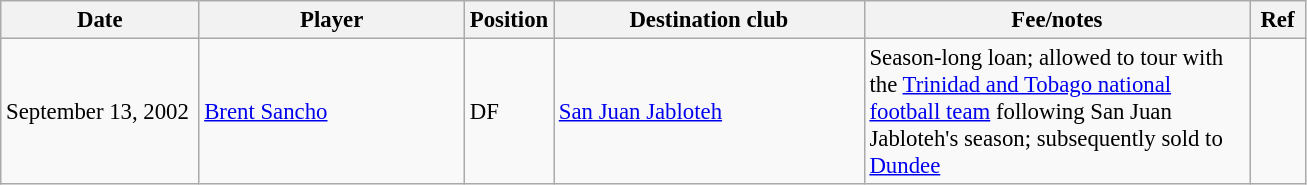<table class="wikitable" style="font-size:95%;">
<tr>
<th width=125px>Date</th>
<th width=170px>Player</th>
<th width=50px>Position</th>
<th width=200px>Destination club</th>
<th width=250px>Fee/notes</th>
<th width=30px>Ref</th>
</tr>
<tr>
<td>September 13, 2002</td>
<td> <a href='#'>Brent Sancho</a></td>
<td>DF</td>
<td> <a href='#'>San Juan Jabloteh</a></td>
<td>Season-long loan; allowed to tour with the <a href='#'>Trinidad and Tobago national football team</a> following San Juan Jabloteh's season; subsequently sold to <a href='#'>Dundee</a></td>
<td></td>
</tr>
</table>
